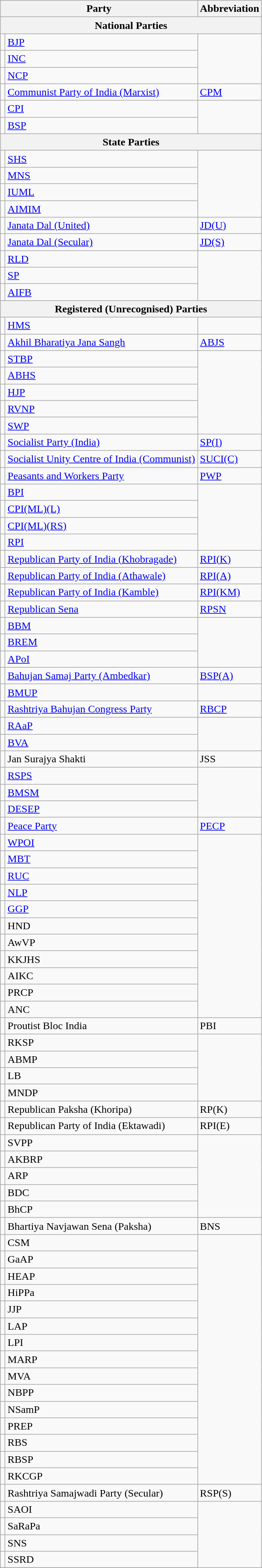<table class="wikitable">
<tr>
<th Colspan=2>Party</th>
<th>Abbreviation</th>
</tr>
<tr>
<th Colspan=4>National Parties</th>
</tr>
<tr>
<td></td>
<td><a href='#'>BJP</a></td>
</tr>
<tr>
<td></td>
<td><a href='#'>INC</a></td>
</tr>
<tr>
<td></td>
<td><a href='#'>NCP</a></td>
</tr>
<tr>
<td></td>
<td><a href='#'>Communist Party of India (Marxist)</a></td>
<td><a href='#'>CPM</a></td>
</tr>
<tr>
<td></td>
<td><a href='#'>CPI</a></td>
</tr>
<tr>
<td></td>
<td><a href='#'>BSP</a></td>
</tr>
<tr>
<th Colspan=4>State Parties</th>
</tr>
<tr>
<td></td>
<td><a href='#'>SHS</a></td>
</tr>
<tr>
<td></td>
<td><a href='#'>MNS</a></td>
</tr>
<tr>
<td></td>
<td><a href='#'>IUML</a></td>
</tr>
<tr>
<td></td>
<td><a href='#'>AIMIM</a></td>
</tr>
<tr>
<td></td>
<td><a href='#'>Janata Dal (United)</a></td>
<td><a href='#'>JD(U)</a></td>
</tr>
<tr>
<td></td>
<td><a href='#'>Janata Dal (Secular)</a></td>
<td><a href='#'>JD(S)</a></td>
</tr>
<tr>
<td></td>
<td><a href='#'>RLD</a></td>
</tr>
<tr>
<td></td>
<td><a href='#'>SP</a></td>
</tr>
<tr>
<td></td>
<td><a href='#'>AIFB</a></td>
</tr>
<tr>
<th Colspan=4>Registered (Unrecognised) Parties</th>
</tr>
<tr>
<td></td>
<td><a href='#'>HMS</a></td>
</tr>
<tr>
<td></td>
<td><a href='#'>Akhil Bharatiya Jana Sangh</a></td>
<td><a href='#'>ABJS</a></td>
</tr>
<tr>
<td></td>
<td><a href='#'>STBP</a></td>
</tr>
<tr>
<td></td>
<td><a href='#'>ABHS</a></td>
</tr>
<tr>
<td></td>
<td><a href='#'>HJP</a></td>
</tr>
<tr>
<td></td>
<td><a href='#'>RVNP</a></td>
</tr>
<tr>
<td></td>
<td><a href='#'>SWP</a></td>
</tr>
<tr>
<td></td>
<td><a href='#'>Socialist Party (India)</a></td>
<td><a href='#'>SP(I)</a></td>
</tr>
<tr>
<td></td>
<td><a href='#'>Socialist Unity Centre of India (Communist)</a></td>
<td><a href='#'>SUCI(C)</a></td>
</tr>
<tr>
<td></td>
<td><a href='#'>Peasants and Workers Party</a></td>
<td><a href='#'>PWP</a></td>
</tr>
<tr>
<td></td>
<td><a href='#'>BPI</a></td>
</tr>
<tr>
<td></td>
<td><a href='#'>CPI(ML)(L)</a></td>
</tr>
<tr>
<td></td>
<td><a href='#'>CPI(ML)(RS)</a></td>
</tr>
<tr>
<td></td>
<td><a href='#'>RPI</a></td>
</tr>
<tr>
<td></td>
<td><a href='#'>Republican Party of India (Khobragade)</a></td>
<td><a href='#'>RPI(K)</a></td>
</tr>
<tr>
<td></td>
<td><a href='#'>Republican Party of India (Athawale)</a></td>
<td><a href='#'>RPI(A)</a></td>
</tr>
<tr>
<td></td>
<td><a href='#'>Republican Party of India (Kamble)</a></td>
<td><a href='#'>RPI(KM)</a></td>
</tr>
<tr>
<td></td>
<td><a href='#'>Republican Sena</a></td>
<td><a href='#'>RPSN</a></td>
</tr>
<tr>
<td></td>
<td><a href='#'>BBM</a></td>
</tr>
<tr>
<td></td>
<td><a href='#'>BREM</a></td>
</tr>
<tr>
<td></td>
<td><a href='#'>APoI</a></td>
</tr>
<tr>
<td></td>
<td><a href='#'>Bahujan Samaj Party (Ambedkar)</a></td>
<td><a href='#'>BSP(A)</a></td>
</tr>
<tr>
<td></td>
<td><a href='#'>BMUP</a></td>
</tr>
<tr>
<td></td>
<td><a href='#'>Rashtriya Bahujan Congress Party</a></td>
<td><a href='#'>RBCP</a></td>
</tr>
<tr>
<td></td>
<td><a href='#'>RAaP</a></td>
</tr>
<tr>
<td></td>
<td><a href='#'>BVA</a></td>
</tr>
<tr>
<td></td>
<td>Jan Surajya Shakti</td>
<td>JSS</td>
</tr>
<tr>
<td></td>
<td><a href='#'>RSPS</a></td>
</tr>
<tr>
<td></td>
<td><a href='#'>BMSM</a></td>
</tr>
<tr>
<td></td>
<td><a href='#'>DESEP</a></td>
</tr>
<tr>
<td></td>
<td><a href='#'>Peace Party</a></td>
<td><a href='#'>PECP</a></td>
</tr>
<tr>
<td></td>
<td><a href='#'>WPOI</a></td>
</tr>
<tr>
<td></td>
<td><a href='#'>MBT</a></td>
</tr>
<tr>
<td></td>
<td><a href='#'>RUC</a></td>
</tr>
<tr>
<td></td>
<td><a href='#'>NLP</a></td>
</tr>
<tr>
<td></td>
<td><a href='#'>GGP</a></td>
</tr>
<tr>
<td></td>
<td>HND</td>
</tr>
<tr>
<td></td>
<td>AwVP</td>
</tr>
<tr>
<td></td>
<td>KKJHS</td>
</tr>
<tr>
<td></td>
<td>AIKC</td>
</tr>
<tr>
<td></td>
<td>PRCP</td>
</tr>
<tr>
<td></td>
<td>ANC</td>
</tr>
<tr>
<td></td>
<td>Proutist Bloc India</td>
<td>PBI</td>
</tr>
<tr>
<td></td>
<td>RKSP</td>
</tr>
<tr>
<td></td>
<td>ABMP</td>
</tr>
<tr>
<td></td>
<td>LB</td>
</tr>
<tr>
<td></td>
<td>MNDP</td>
</tr>
<tr>
<td></td>
<td>Republican Paksha (Khoripa)</td>
<td>RP(K)</td>
</tr>
<tr>
<td></td>
<td>Republican Party of India (Ektawadi)</td>
<td>RPI(E)</td>
</tr>
<tr>
<td></td>
<td>SVPP</td>
</tr>
<tr>
<td></td>
<td>AKBRP</td>
</tr>
<tr>
<td></td>
<td>ARP</td>
</tr>
<tr>
<td></td>
<td>BDC</td>
</tr>
<tr>
<td></td>
<td>BhCP</td>
</tr>
<tr>
<td></td>
<td>Bhartiya Navjawan Sena (Paksha)</td>
<td>BNS</td>
</tr>
<tr>
<td></td>
<td>CSM</td>
</tr>
<tr>
<td></td>
<td>GaAP</td>
</tr>
<tr>
<td></td>
<td>HEAP</td>
</tr>
<tr>
<td></td>
<td>HiPPa</td>
</tr>
<tr>
<td></td>
<td>JJP</td>
</tr>
<tr>
<td></td>
<td>LAP</td>
</tr>
<tr>
<td></td>
<td>LPI</td>
</tr>
<tr>
<td></td>
<td>MARP</td>
</tr>
<tr>
<td></td>
<td>MVA</td>
</tr>
<tr>
<td></td>
<td>NBPP</td>
</tr>
<tr>
<td></td>
<td>NSamP</td>
</tr>
<tr>
<td></td>
<td>PREP</td>
</tr>
<tr>
<td></td>
<td>RBS</td>
</tr>
<tr>
<td></td>
<td>RBSP</td>
</tr>
<tr>
<td></td>
<td>RKCGP</td>
</tr>
<tr>
<td></td>
<td>Rashtriya Samajwadi Party (Secular)</td>
<td>RSP(S)</td>
</tr>
<tr>
<td></td>
<td>SAOI</td>
</tr>
<tr>
<td></td>
<td>SaRaPa</td>
</tr>
<tr>
<td></td>
<td>SNS</td>
</tr>
<tr>
<td></td>
<td>SSRD</td>
</tr>
<tr>
</tr>
</table>
